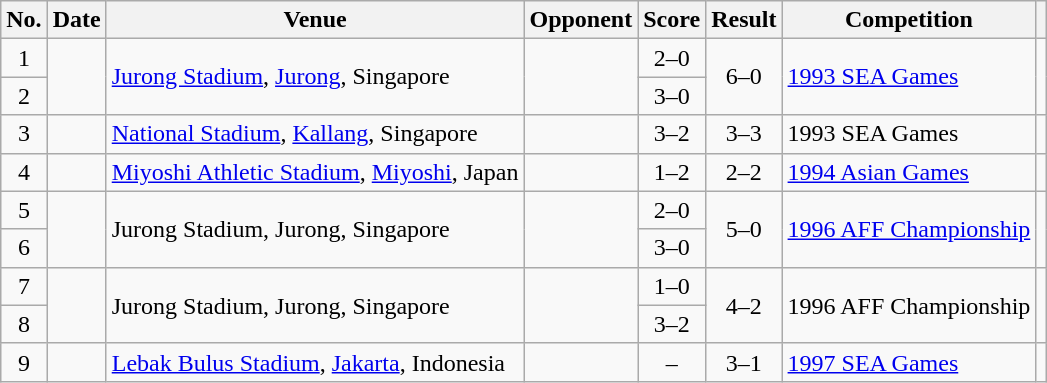<table class="wikitable sortable">
<tr>
<th scope="col">No.</th>
<th scope="col">Date</th>
<th scope="col">Venue</th>
<th scope="col">Opponent</th>
<th scope="col">Score</th>
<th scope="col">Result</th>
<th scope="col">Competition</th>
<th scope="col" class="unsortable"></th>
</tr>
<tr>
<td style="text-align:center">1</td>
<td rowspan="2"></td>
<td rowspan="2"><a href='#'>Jurong Stadium</a>, <a href='#'>Jurong</a>, Singapore</td>
<td rowspan="2"></td>
<td style="text-align:center">2–0</td>
<td rowspan="2" style="text-align:center">6–0</td>
<td rowspan="2"><a href='#'>1993 SEA Games</a></td>
<td rowspan="2"></td>
</tr>
<tr>
<td style="text-align:center">2</td>
<td style="text-align:center">3–0</td>
</tr>
<tr>
<td style="text-align:center">3</td>
<td></td>
<td><a href='#'>National Stadium</a>, <a href='#'>Kallang</a>, Singapore</td>
<td></td>
<td style="text-align:center">3–2</td>
<td style="text-align:center">3–3</td>
<td>1993 SEA Games</td>
<td></td>
</tr>
<tr>
<td style="text-align:center">4</td>
<td></td>
<td><a href='#'>Miyoshi Athletic Stadium</a>, <a href='#'>Miyoshi</a>, Japan</td>
<td></td>
<td style="text-align:center">1–2</td>
<td style="text-align:center">2–2</td>
<td><a href='#'>1994 Asian Games</a></td>
<td></td>
</tr>
<tr>
<td style="text-align:center">5</td>
<td rowspan="2"></td>
<td rowspan="2">Jurong Stadium, Jurong, Singapore</td>
<td rowspan="2"></td>
<td style="text-align:center">2–0</td>
<td rowspan="2" style="text-align:center">5–0</td>
<td rowspan="2"><a href='#'>1996 AFF Championship</a></td>
<td rowspan="2"></td>
</tr>
<tr>
<td style="text-align:center">6</td>
<td style="text-align:center">3–0</td>
</tr>
<tr>
<td style="text-align:center">7</td>
<td rowspan="2"></td>
<td rowspan="2">Jurong Stadium, Jurong, Singapore</td>
<td rowspan="2"></td>
<td style="text-align:center">1–0</td>
<td rowspan="2" style="text-align:center">4–2</td>
<td rowspan="2">1996 AFF Championship</td>
<td rowspan="2"></td>
</tr>
<tr>
<td style="text-align:center">8</td>
<td style="text-align:center">3–2</td>
</tr>
<tr>
<td style="text-align:center">9</td>
<td></td>
<td><a href='#'>Lebak Bulus Stadium</a>, <a href='#'>Jakarta</a>, Indonesia</td>
<td></td>
<td style="text-align:center">–</td>
<td style="text-align:center">3–1</td>
<td><a href='#'>1997 SEA Games</a></td>
<td></td>
</tr>
</table>
